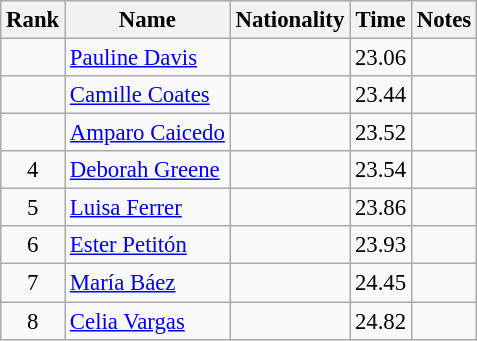<table class="wikitable sortable" style="text-align:center;font-size:95%">
<tr>
<th>Rank</th>
<th>Name</th>
<th>Nationality</th>
<th>Time</th>
<th>Notes</th>
</tr>
<tr>
<td></td>
<td align=left><a href='#'>Pauline Davis</a></td>
<td align=left></td>
<td>23.06</td>
<td></td>
</tr>
<tr>
<td></td>
<td align=left><a href='#'>Camille Coates</a></td>
<td align=left></td>
<td>23.44</td>
<td></td>
</tr>
<tr>
<td></td>
<td align=left><a href='#'>Amparo Caicedo</a></td>
<td align=left></td>
<td>23.52</td>
<td></td>
</tr>
<tr>
<td>4</td>
<td align=left><a href='#'>Deborah Greene</a></td>
<td align=left></td>
<td>23.54</td>
<td></td>
</tr>
<tr>
<td>5</td>
<td align=left><a href='#'>Luisa Ferrer</a></td>
<td align=left></td>
<td>23.86</td>
<td></td>
</tr>
<tr>
<td>6</td>
<td align=left><a href='#'>Ester Petitón</a></td>
<td align=left></td>
<td>23.93</td>
<td></td>
</tr>
<tr>
<td>7</td>
<td align=left><a href='#'>María Báez</a></td>
<td align=left></td>
<td>24.45</td>
<td></td>
</tr>
<tr>
<td>8</td>
<td align=left><a href='#'>Celia Vargas</a></td>
<td align=left></td>
<td>24.82</td>
<td></td>
</tr>
</table>
